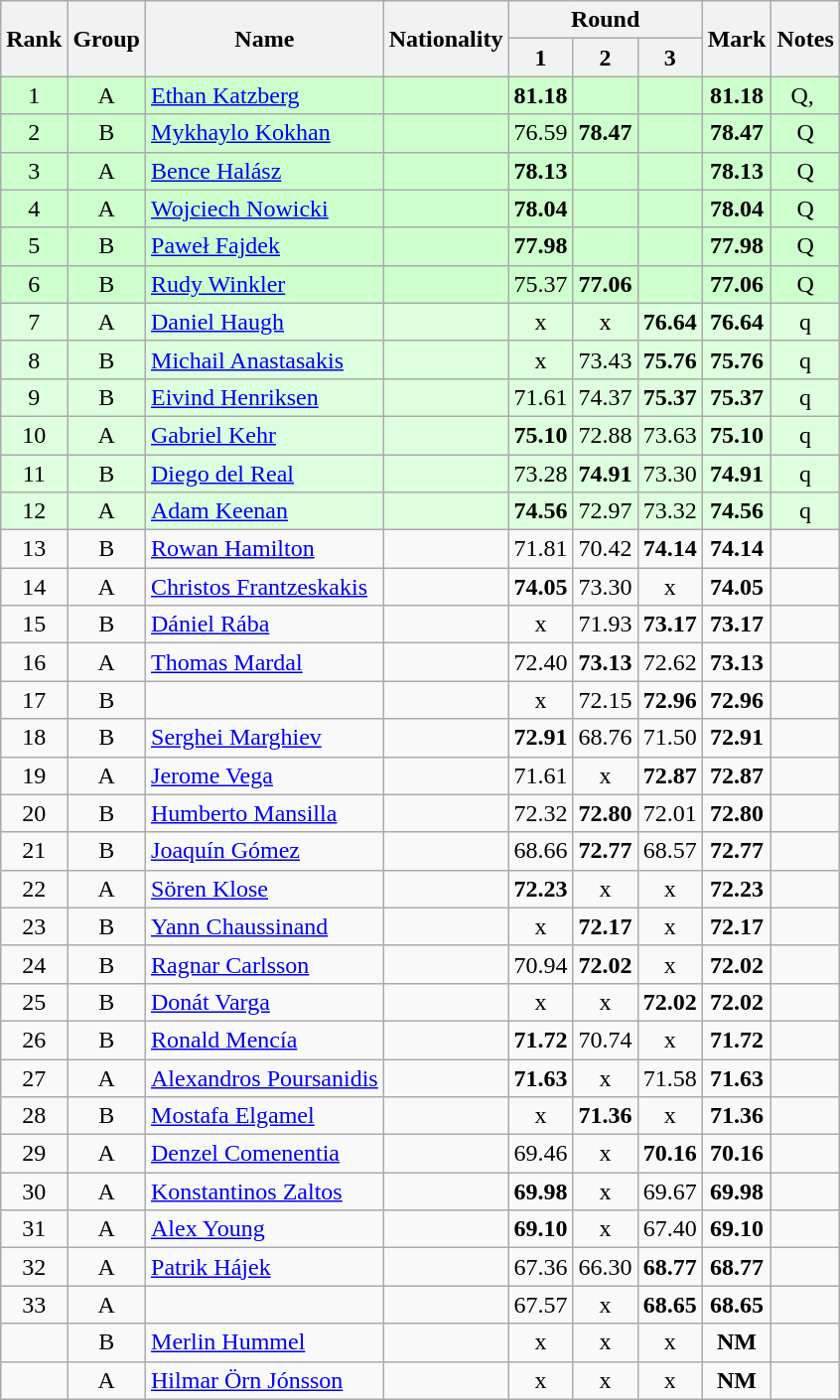<table class="wikitable sortable" style="text-align:center">
<tr>
<th rowspan=2>Rank</th>
<th rowspan=2>Group</th>
<th rowspan=2>Name</th>
<th rowspan=2>Nationality</th>
<th colspan=3>Round</th>
<th rowspan=2>Mark</th>
<th rowspan=2>Notes</th>
</tr>
<tr>
<th>1</th>
<th>2</th>
<th>3</th>
</tr>
<tr bgcolor=ccffcc>
<td>1</td>
<td>A</td>
<td align=left><a href='#'>Ethan Katzberg</a></td>
<td align=left></td>
<td><strong>81.18</strong></td>
<td></td>
<td></td>
<td><strong>81.18</strong></td>
<td>Q, </td>
</tr>
<tr bgcolor=ccffcc>
<td>2</td>
<td>B</td>
<td align=left><a href='#'>Mykhaylo Kokhan</a></td>
<td align=left></td>
<td>76.59</td>
<td><strong>78.47</strong></td>
<td></td>
<td><strong>78.47</strong></td>
<td>Q</td>
</tr>
<tr bgcolor=ccffcc>
<td>3</td>
<td>A</td>
<td align=left><a href='#'>Bence Halász</a></td>
<td align=left></td>
<td><strong>78.13</strong></td>
<td></td>
<td></td>
<td><strong>78.13</strong></td>
<td>Q</td>
</tr>
<tr bgcolor=ccffcc>
<td>4</td>
<td>A</td>
<td align=left><a href='#'>Wojciech Nowicki</a></td>
<td align=left></td>
<td><strong>78.04</strong></td>
<td></td>
<td></td>
<td><strong>78.04</strong></td>
<td>Q</td>
</tr>
<tr bgcolor=ccffcc>
<td>5</td>
<td>B</td>
<td align=left><a href='#'>Paweł Fajdek</a></td>
<td align=left></td>
<td><strong>77.98</strong></td>
<td></td>
<td></td>
<td><strong>77.98</strong></td>
<td>Q</td>
</tr>
<tr bgcolor=ccffcc>
<td>6</td>
<td>B</td>
<td align=left><a href='#'>Rudy Winkler</a></td>
<td align=left></td>
<td>75.37</td>
<td><strong>77.06</strong></td>
<td></td>
<td><strong>77.06</strong></td>
<td>Q</td>
</tr>
<tr bgcolor=ddffdd>
<td>7</td>
<td>A</td>
<td align=left><a href='#'>Daniel Haugh</a></td>
<td align=left></td>
<td>x</td>
<td>x</td>
<td><strong>76.64</strong></td>
<td><strong>76.64</strong></td>
<td>q</td>
</tr>
<tr bgcolor=ddffdd>
<td>8</td>
<td>B</td>
<td align=left><a href='#'>Michail Anastasakis</a></td>
<td align=left></td>
<td>x</td>
<td>73.43</td>
<td><strong>75.76</strong></td>
<td><strong>75.76</strong></td>
<td>q</td>
</tr>
<tr bgcolor=ddffdd>
<td>9</td>
<td>B</td>
<td align=left><a href='#'>Eivind Henriksen</a></td>
<td align=left></td>
<td>71.61</td>
<td>74.37</td>
<td><strong>75.37</strong></td>
<td><strong>75.37</strong></td>
<td>q</td>
</tr>
<tr bgcolor=ddffdd>
<td>10</td>
<td>A</td>
<td align=left><a href='#'>Gabriel Kehr</a></td>
<td align=left></td>
<td><strong>75.10</strong></td>
<td>72.88</td>
<td>73.63</td>
<td><strong>75.10</strong></td>
<td>q</td>
</tr>
<tr bgcolor=ddffdd>
<td>11</td>
<td>B</td>
<td align=left><a href='#'>Diego del Real</a></td>
<td align=left></td>
<td>73.28</td>
<td><strong>74.91</strong></td>
<td>73.30</td>
<td><strong>74.91</strong></td>
<td>q</td>
</tr>
<tr bgcolor=ddffdd>
<td>12</td>
<td>A</td>
<td align=left><a href='#'>Adam Keenan</a></td>
<td align=left></td>
<td><strong>74.56</strong></td>
<td>72.97</td>
<td>73.32</td>
<td><strong>74.56</strong></td>
<td>q</td>
</tr>
<tr>
<td>13</td>
<td>B</td>
<td align=left><a href='#'>Rowan Hamilton</a></td>
<td align=left></td>
<td>71.81</td>
<td>70.42</td>
<td><strong>74.14</strong></td>
<td><strong>74.14</strong></td>
<td></td>
</tr>
<tr>
<td>14</td>
<td>A</td>
<td align=left><a href='#'>Christos Frantzeskakis</a></td>
<td align=left></td>
<td><strong>74.05</strong></td>
<td>73.30</td>
<td>x</td>
<td><strong>74.05</strong></td>
<td></td>
</tr>
<tr>
<td>15</td>
<td>B</td>
<td align=left><a href='#'>Dániel Rába</a></td>
<td align=left></td>
<td>x</td>
<td>71.93</td>
<td><strong>73.17</strong></td>
<td><strong>73.17</strong></td>
<td></td>
</tr>
<tr>
<td>16</td>
<td>A</td>
<td align=left><a href='#'>Thomas Mardal</a></td>
<td align=left></td>
<td>72.40</td>
<td><strong>73.13</strong></td>
<td>72.62</td>
<td><strong>73.13</strong></td>
<td></td>
</tr>
<tr>
<td>17</td>
<td>B</td>
<td align=left></td>
<td align=left></td>
<td>x</td>
<td>72.15</td>
<td><strong>72.96</strong></td>
<td><strong>72.96</strong></td>
<td></td>
</tr>
<tr>
<td>18</td>
<td>B</td>
<td align=left><a href='#'>Serghei Marghiev</a></td>
<td align=left></td>
<td><strong>72.91</strong></td>
<td>68.76</td>
<td>71.50</td>
<td><strong>72.91</strong></td>
<td></td>
</tr>
<tr>
<td>19</td>
<td>A</td>
<td align=left><a href='#'>Jerome Vega</a></td>
<td align=left></td>
<td>71.61</td>
<td>x</td>
<td><strong>72.87</strong></td>
<td><strong>72.87</strong></td>
<td></td>
</tr>
<tr>
<td>20</td>
<td>B</td>
<td align=left><a href='#'>Humberto Mansilla</a></td>
<td align=left></td>
<td>72.32</td>
<td><strong>72.80</strong></td>
<td>72.01</td>
<td><strong>72.80</strong></td>
<td></td>
</tr>
<tr>
<td>21</td>
<td>B</td>
<td align=left><a href='#'>Joaquín Gómez</a></td>
<td align=left></td>
<td>68.66</td>
<td><strong>72.77</strong></td>
<td>68.57</td>
<td><strong>72.77</strong></td>
<td></td>
</tr>
<tr>
<td>22</td>
<td>A</td>
<td align=left><a href='#'>Sören Klose</a></td>
<td align=left></td>
<td><strong>72.23</strong></td>
<td>x</td>
<td>x</td>
<td><strong>72.23</strong></td>
<td></td>
</tr>
<tr>
<td>23</td>
<td>B</td>
<td align=left><a href='#'>Yann Chaussinand</a></td>
<td align=left></td>
<td>x</td>
<td><strong>72.17</strong></td>
<td>x</td>
<td><strong>72.17</strong></td>
<td></td>
</tr>
<tr>
<td>24</td>
<td>B</td>
<td align=left><a href='#'>Ragnar Carlsson</a></td>
<td align=left></td>
<td>70.94</td>
<td><strong>72.02</strong></td>
<td>x</td>
<td><strong>72.02</strong></td>
<td></td>
</tr>
<tr>
<td>25</td>
<td>B</td>
<td align=left><a href='#'>Donát Varga</a></td>
<td align=left></td>
<td>x</td>
<td>x</td>
<td><strong>72.02</strong></td>
<td><strong>72.02</strong></td>
<td></td>
</tr>
<tr>
<td>26</td>
<td>B</td>
<td align=left><a href='#'>Ronald Mencía</a></td>
<td align=left></td>
<td><strong>71.72</strong></td>
<td>70.74</td>
<td>x</td>
<td><strong>71.72</strong></td>
<td></td>
</tr>
<tr>
<td>27</td>
<td>A</td>
<td align=left><a href='#'>Alexandros Poursanidis</a></td>
<td align=left></td>
<td><strong>71.63</strong></td>
<td>x</td>
<td>71.58</td>
<td><strong>71.63</strong></td>
<td></td>
</tr>
<tr>
<td>28</td>
<td>B</td>
<td align=left><a href='#'>Mostafa Elgamel</a></td>
<td align=left></td>
<td>x</td>
<td><strong>71.36</strong></td>
<td>x</td>
<td><strong>71.36</strong></td>
<td></td>
</tr>
<tr>
<td>29</td>
<td>A</td>
<td align=left><a href='#'>Denzel Comenentia</a></td>
<td align=left></td>
<td>69.46</td>
<td>x</td>
<td><strong>70.16</strong></td>
<td><strong>70.16</strong></td>
<td></td>
</tr>
<tr>
<td>30</td>
<td>A</td>
<td align=left><a href='#'>Konstantinos Zaltos</a></td>
<td align=left></td>
<td><strong>69.98</strong></td>
<td>x</td>
<td>69.67</td>
<td><strong>69.98</strong></td>
<td></td>
</tr>
<tr>
<td>31</td>
<td>A</td>
<td align=left><a href='#'>Alex Young</a></td>
<td align=left></td>
<td><strong>69.10</strong></td>
<td>x</td>
<td>67.40</td>
<td><strong>69.10</strong></td>
<td></td>
</tr>
<tr>
<td>32</td>
<td>A</td>
<td align=left><a href='#'>Patrik Hájek</a></td>
<td align=left></td>
<td>67.36</td>
<td>66.30</td>
<td><strong>68.77</strong></td>
<td><strong>68.77</strong></td>
<td></td>
</tr>
<tr>
<td>33</td>
<td>A</td>
<td align=left></td>
<td align=left></td>
<td>67.57</td>
<td>x</td>
<td><strong>68.65</strong></td>
<td><strong>68.65</strong></td>
<td></td>
</tr>
<tr>
<td></td>
<td>B</td>
<td align=left><a href='#'>Merlin Hummel</a></td>
<td align=left></td>
<td>x</td>
<td>x</td>
<td>x</td>
<td><strong>NM</strong></td>
<td></td>
</tr>
<tr>
<td></td>
<td>A</td>
<td align=left><a href='#'>Hilmar Örn Jónsson</a></td>
<td align=left></td>
<td>x</td>
<td>x</td>
<td>x</td>
<td><strong>NM</strong></td>
<td></td>
</tr>
</table>
